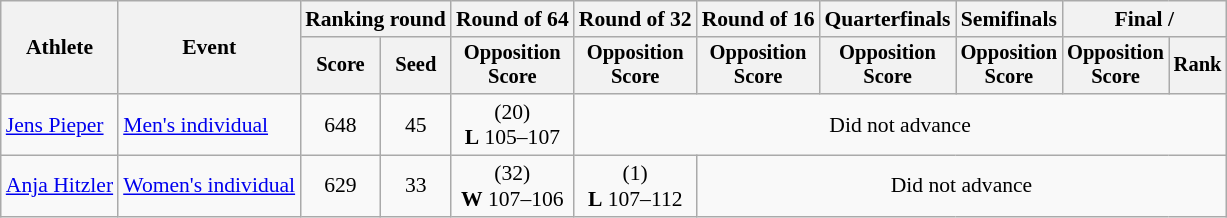<table class="wikitable" style="font-size:90%">
<tr>
<th rowspan="2">Athlete</th>
<th rowspan="2">Event</th>
<th colspan="2">Ranking round</th>
<th>Round of 64</th>
<th>Round of 32</th>
<th>Round of 16</th>
<th>Quarterfinals</th>
<th>Semifinals</th>
<th colspan="2">Final / </th>
</tr>
<tr style="font-size:95%">
<th>Score</th>
<th>Seed</th>
<th>Opposition<br>Score</th>
<th>Opposition<br>Score</th>
<th>Opposition<br>Score</th>
<th>Opposition<br>Score</th>
<th>Opposition<br>Score</th>
<th>Opposition<br>Score</th>
<th>Rank</th>
</tr>
<tr align=center>
<td align=left><a href='#'>Jens Pieper</a></td>
<td align=left><a href='#'>Men's individual</a></td>
<td>648</td>
<td>45</td>
<td> (20)<br><strong>L</strong> 105–107</td>
<td colspan=6>Did not advance</td>
</tr>
<tr align=center>
<td align=left><a href='#'>Anja Hitzler</a></td>
<td align=left><a href='#'>Women's individual</a></td>
<td>629</td>
<td>33</td>
<td> (32)<br><strong>W</strong> 107–106</td>
<td> (1)<br><strong>L</strong> 107–112</td>
<td colspan=6>Did not advance</td>
</tr>
</table>
